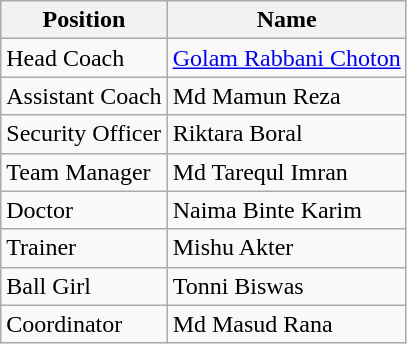<table class="wikitable">
<tr>
<th>Position</th>
<th>Name</th>
</tr>
<tr>
<td>Head Coach</td>
<td> <a href='#'>Golam Rabbani Choton</a></td>
</tr>
<tr>
<td>Assistant Coach</td>
<td> Md Mamun Reza</td>
</tr>
<tr>
<td>Security Officer</td>
<td> Riktara Boral</td>
</tr>
<tr>
<td>Team Manager</td>
<td> Md Tarequl Imran</td>
</tr>
<tr>
<td>Doctor</td>
<td> Naima Binte Karim</td>
</tr>
<tr>
<td>Trainer</td>
<td> Mishu Akter</td>
</tr>
<tr>
<td>Ball Girl</td>
<td> Tonni Biswas</td>
</tr>
<tr>
<td>Coordinator</td>
<td> Md Masud Rana</td>
</tr>
</table>
